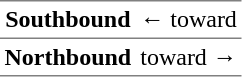<table border="1" cellspacing="0" cellpadding="3" frame="hsides" rules="rows">
<tr>
<th><span>Southbound</span></th>
<td>←  toward </td>
</tr>
<tr>
<th><span>Northbound</span></th>
<td>  toward  →</td>
</tr>
</table>
